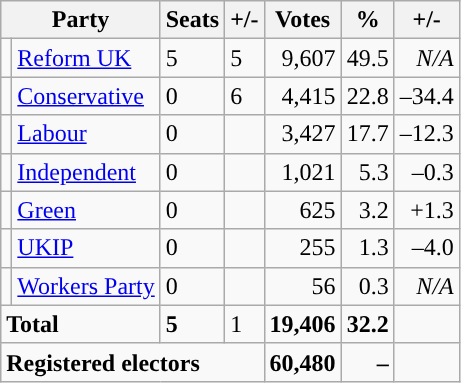<table class="wikitable sortable">
<tr>
<th colspan="2">Party</th>
<th>Seats</th>
<th>+/-</th>
<th>Votes</th>
<th>%</th>
<th>+/-</th>
</tr>
<tr>
<td style="background-color: "></td>
<td><a href='#'>Reform UK</a></td>
<td>5</td>
<td> 5</td>
<td style="text-align:right;">9,607</td>
<td style="text-align:right;">49.5</td>
<td style="text-align:right;"><em>N/A</em></td>
</tr>
<tr>
<td style="background-color: "></td>
<td><a href='#'>Conservative</a></td>
<td>0</td>
<td> 6</td>
<td style="text-align:right;">4,415</td>
<td style="text-align:right;">22.8</td>
<td style="text-align:right;">–34.4</td>
</tr>
<tr>
<td style="background-color: "></td>
<td><a href='#'>Labour</a></td>
<td>0</td>
<td></td>
<td style="text-align:right;">3,427</td>
<td style="text-align:right;">17.7</td>
<td style="text-align:right;">–12.3</td>
</tr>
<tr>
<td style="background-color: "></td>
<td><a href='#'>Independent</a></td>
<td>0</td>
<td></td>
<td style="text-align:right;">1,021</td>
<td style="text-align:right;">5.3</td>
<td style="text-align:right;">–0.3</td>
</tr>
<tr>
<td style="background-color: "></td>
<td><a href='#'>Green</a></td>
<td>0</td>
<td></td>
<td style="text-align:right;">625</td>
<td style="text-align:right;">3.2</td>
<td style="text-align:right;">+1.3</td>
</tr>
<tr>
<td style="background-color: "></td>
<td><a href='#'>UKIP</a></td>
<td>0</td>
<td></td>
<td style="text-align:right;">255</td>
<td style="text-align:right;">1.3</td>
<td style="text-align:right;">–4.0</td>
</tr>
<tr>
<td style="background-color: "></td>
<td><a href='#'>Workers Party</a></td>
<td>0</td>
<td></td>
<td style="text-align:right;">56</td>
<td style="text-align:right;">0.3</td>
<td style="text-align:right;"><em>N/A</em></td>
</tr>
<tr>
<td colspan="2"><strong>Total</strong></td>
<td><strong>5</strong></td>
<td> 1</td>
<td style="text-align:right;"><strong>19,406</strong></td>
<td style="text-align:right;"><strong>32.2</strong></td>
<td style="text-align:right;"></td>
</tr>
<tr>
<td colspan="4"><strong>Registered electors</strong></td>
<td style="text-align:right;"><strong>60,480</strong></td>
<td style="text-align:right;"><strong>–</strong></td>
<td style="text-align:right;"></td>
</tr>
</table>
